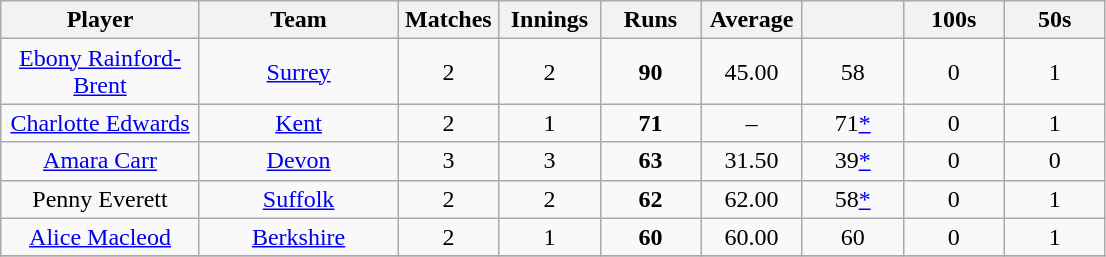<table class="wikitable" style="text-align:center;">
<tr>
<th width=125>Player</th>
<th width=125>Team</th>
<th width=60>Matches</th>
<th width=60>Innings</th>
<th width=60>Runs</th>
<th width=60>Average</th>
<th width=60></th>
<th width=60>100s</th>
<th width=60>50s</th>
</tr>
<tr>
<td><a href='#'>Ebony Rainford-Brent</a></td>
<td><a href='#'>Surrey</a></td>
<td>2</td>
<td>2</td>
<td><strong>90</strong></td>
<td>45.00</td>
<td>58</td>
<td>0</td>
<td>1</td>
</tr>
<tr>
<td><a href='#'>Charlotte Edwards</a></td>
<td><a href='#'>Kent</a></td>
<td>2</td>
<td>1</td>
<td><strong>71</strong></td>
<td>–</td>
<td>71<a href='#'>*</a></td>
<td>0</td>
<td>1</td>
</tr>
<tr>
<td><a href='#'>Amara Carr</a></td>
<td><a href='#'>Devon</a></td>
<td>3</td>
<td>3</td>
<td><strong>63</strong></td>
<td>31.50</td>
<td>39<a href='#'>*</a></td>
<td>0</td>
<td>0</td>
</tr>
<tr>
<td>Penny Everett</td>
<td><a href='#'>Suffolk</a></td>
<td>2</td>
<td>2</td>
<td><strong>62</strong></td>
<td>62.00</td>
<td>58<a href='#'>*</a></td>
<td>0</td>
<td>1</td>
</tr>
<tr>
<td><a href='#'>Alice Macleod</a></td>
<td><a href='#'>Berkshire</a></td>
<td>2</td>
<td>1</td>
<td><strong>60</strong></td>
<td>60.00</td>
<td>60</td>
<td>0</td>
<td>1</td>
</tr>
<tr>
</tr>
</table>
